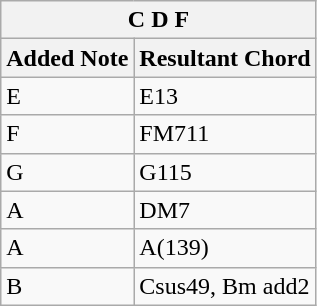<table class="wikitable">
<tr>
<th colspan="2">C D F</th>
</tr>
<tr>
<th>Added Note</th>
<th>Resultant Chord</th>
</tr>
<tr>
<td>E</td>
<td>E13</td>
</tr>
<tr>
<td>F</td>
<td>FM711</td>
</tr>
<tr>
<td>G</td>
<td>G115</td>
</tr>
<tr>
<td>A</td>
<td>DM7</td>
</tr>
<tr>
<td>A</td>
<td>A(139)</td>
</tr>
<tr>
<td>B</td>
<td>Csus49, Bm add2</td>
</tr>
</table>
